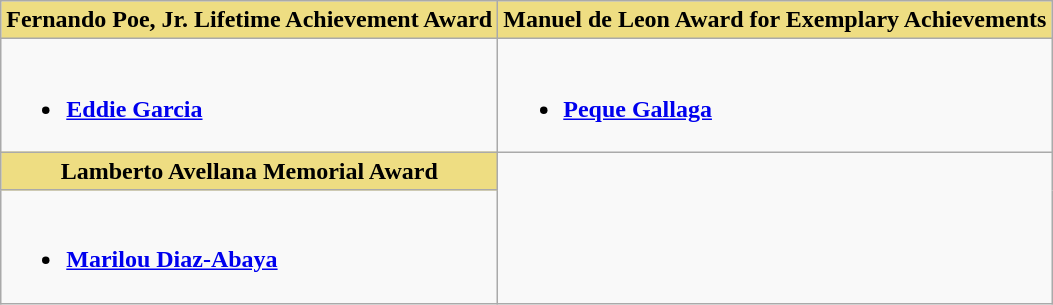<table class="wikitable">
<tr>
<th style="background:#EEDD82;" ! width:50%">Fernando Poe, Jr. Lifetime Achievement Award</th>
<th style="background:#EEDD82;" ! width:50%">Manuel de Leon Award for Exemplary Achievements</th>
</tr>
<tr>
<td valign="top"><br><ul><li><strong><a href='#'>Eddie Garcia</a></strong></li></ul></td>
<td valign="top"><br><ul><li><strong><a href='#'>Peque Gallaga</a></strong></li></ul></td>
</tr>
<tr>
<th style="background:#EEDD82;" ! width:50%">Lamberto Avellana Memorial Award</th>
</tr>
<tr>
<td valign="top"><br><ul><li><strong><a href='#'>Marilou Diaz-Abaya</a></strong></li></ul></td>
</tr>
</table>
